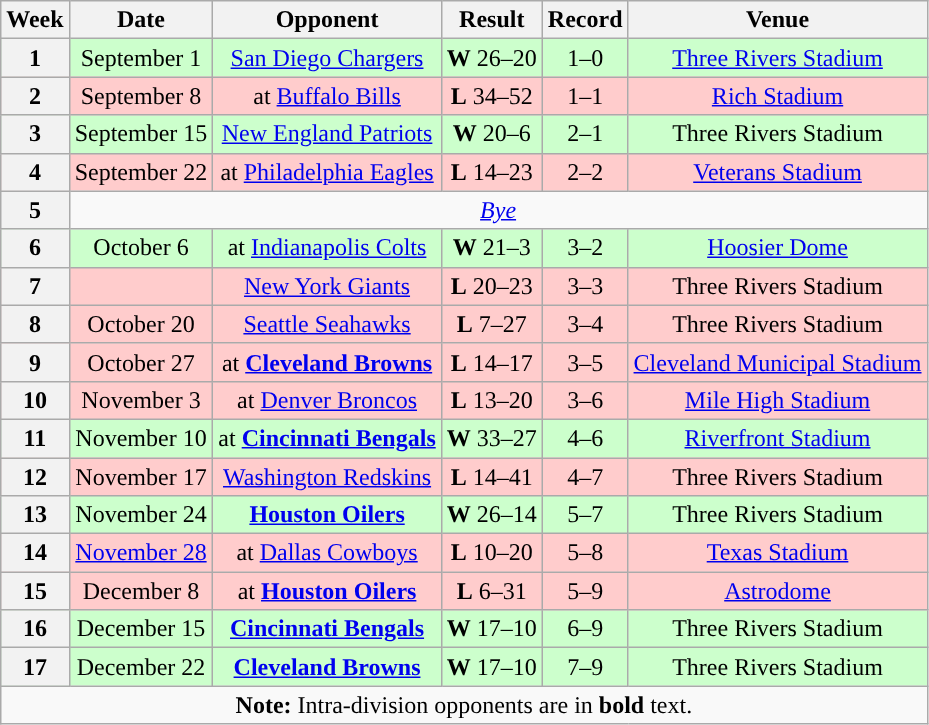<table class="wikitable" style="text-align:center">
<tr>
<th>Week</th>
<th>Date</th>
<th>Opponent</th>
<th>Result</th>
<th>Record</th>
<th>Venue</th>
</tr>
<tr style="background:#cfc">
<th>1</th>
<td>September 1</td>
<td><a href='#'>San Diego Chargers</a></td>
<td><strong>W</strong> 26–20</td>
<td>1–0</td>
<td><a href='#'>Three Rivers Stadium</a></td>
</tr>
<tr style="background:#fcc">
<th>2</th>
<td>September 8</td>
<td>at <a href='#'>Buffalo Bills</a></td>
<td><strong>L</strong> 34–52</td>
<td>1–1</td>
<td><a href='#'>Rich Stadium</a></td>
</tr>
<tr style="background:#cfc">
<th>3</th>
<td>September 15</td>
<td><a href='#'>New England Patriots</a></td>
<td><strong>W</strong> 20–6</td>
<td>2–1</td>
<td>Three Rivers Stadium</td>
</tr>
<tr style="background:#fcc">
<th>4</th>
<td>September 22</td>
<td>at <a href='#'>Philadelphia Eagles</a></td>
<td><strong>L</strong> 14–23</td>
<td>2–2</td>
<td><a href='#'>Veterans Stadium</a></td>
</tr>
<tr>
<th>5</th>
<td colspan=6><em><a href='#'>Bye</a></em></td>
</tr>
<tr style="background:#cfc">
<th>6</th>
<td>October 6</td>
<td>at <a href='#'>Indianapolis Colts</a></td>
<td><strong>W</strong> 21–3</td>
<td>3–2</td>
<td><a href='#'>Hoosier Dome</a></td>
</tr>
<tr style="background:#fcc">
<th>7</th>
<td></td>
<td><a href='#'>New York Giants</a></td>
<td><strong>L</strong> 20–23</td>
<td>3–3</td>
<td>Three Rivers Stadium</td>
</tr>
<tr style="background:#fcc">
<th>8</th>
<td>October 20</td>
<td><a href='#'>Seattle Seahawks</a></td>
<td><strong>L</strong> 7–27</td>
<td>3–4</td>
<td>Three Rivers Stadium</td>
</tr>
<tr style="background:#fcc">
<th>9</th>
<td>October 27</td>
<td>at <strong><a href='#'>Cleveland Browns</a></strong></td>
<td><strong>L</strong> 14–17</td>
<td>3–5</td>
<td><a href='#'>Cleveland Municipal Stadium</a></td>
</tr>
<tr style="background:#fcc">
<th>10</th>
<td>November 3</td>
<td>at <a href='#'>Denver Broncos</a></td>
<td><strong>L</strong> 13–20</td>
<td>3–6</td>
<td><a href='#'>Mile High Stadium</a></td>
</tr>
<tr style="background:#cfc">
<th>11</th>
<td>November 10</td>
<td>at <strong><a href='#'>Cincinnati Bengals</a></strong></td>
<td><strong>W</strong> 33–27</td>
<td>4–6</td>
<td><a href='#'>Riverfront Stadium</a></td>
</tr>
<tr style="background:#fcc">
<th>12</th>
<td>November 17</td>
<td><a href='#'>Washington Redskins</a></td>
<td><strong>L</strong> 14–41</td>
<td>4–7</td>
<td>Three Rivers Stadium</td>
</tr>
<tr style="background:#cfc">
<th>13</th>
<td>November 24</td>
<td><strong><a href='#'>Houston Oilers</a></strong></td>
<td><strong>W</strong> 26–14</td>
<td>5–7</td>
<td>Three Rivers Stadium</td>
</tr>
<tr style="background:#fcc">
<th>14</th>
<td><a href='#'>November 28</a></td>
<td>at <a href='#'>Dallas Cowboys</a></td>
<td><strong>L</strong> 10–20</td>
<td>5–8</td>
<td><a href='#'>Texas Stadium</a></td>
</tr>
<tr style="background:#fcc">
<th>15</th>
<td>December 8</td>
<td>at <strong><a href='#'>Houston Oilers</a></strong></td>
<td><strong>L</strong> 6–31</td>
<td>5–9</td>
<td><a href='#'>Astrodome</a></td>
</tr>
<tr style="background:#cfc">
<th>16</th>
<td>December 15</td>
<td><strong><a href='#'>Cincinnati Bengals</a></strong></td>
<td><strong>W</strong> 17–10</td>
<td>6–9</td>
<td>Three Rivers Stadium</td>
</tr>
<tr style="background:#cfc">
<th>17</th>
<td>December 22</td>
<td><strong><a href='#'>Cleveland Browns</a></strong></td>
<td><strong>W</strong> 17–10</td>
<td>7–9</td>
<td>Three Rivers Stadium</td>
</tr>
<tr>
<td colspan="8"><strong>Note:</strong> Intra-division opponents are in <strong>bold</strong> text.</td>
</tr>
</table>
